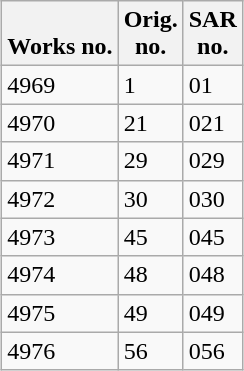<table class="wikitable collapsible collapsed sortable" style="margin:0.5em auto; font-size:100%;">
<tr>
<th><br>Works no.</th>
<th>Orig.<br>no.</th>
<th>SAR<br>no.</th>
</tr>
<tr>
<td>4969</td>
<td>1</td>
<td>01</td>
</tr>
<tr>
<td>4970</td>
<td>21</td>
<td>021</td>
</tr>
<tr>
<td>4971</td>
<td>29</td>
<td>029</td>
</tr>
<tr>
<td>4972</td>
<td>30</td>
<td>030</td>
</tr>
<tr>
<td>4973</td>
<td>45</td>
<td>045</td>
</tr>
<tr>
<td>4974</td>
<td>48</td>
<td>048</td>
</tr>
<tr>
<td>4975</td>
<td>49</td>
<td>049</td>
</tr>
<tr>
<td>4976</td>
<td>56</td>
<td>056</td>
</tr>
</table>
